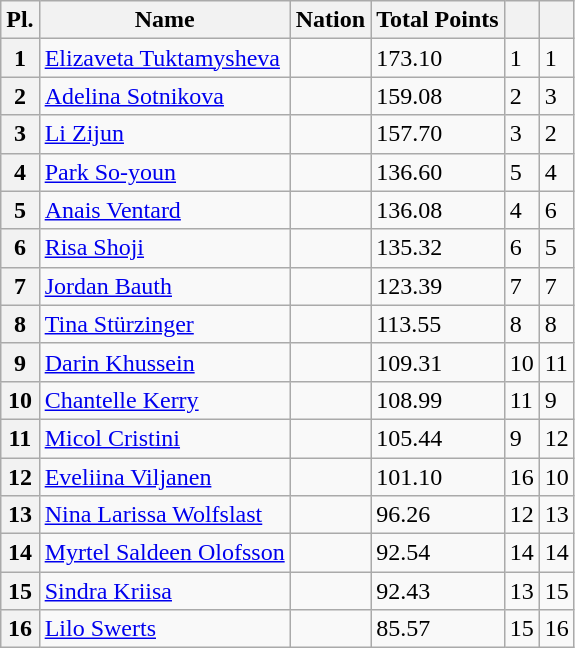<table class="wikitable sortable">
<tr>
<th>Pl.</th>
<th>Name</th>
<th>Nation</th>
<th>Total Points</th>
<th></th>
<th></th>
</tr>
<tr>
<th>1</th>
<td><a href='#'>Elizaveta Tuktamysheva</a></td>
<td></td>
<td>173.10</td>
<td>1</td>
<td>1</td>
</tr>
<tr>
<th>2</th>
<td><a href='#'>Adelina Sotnikova</a></td>
<td></td>
<td>159.08</td>
<td>2</td>
<td>3</td>
</tr>
<tr>
<th>3</th>
<td><a href='#'>Li Zijun</a></td>
<td></td>
<td>157.70</td>
<td>3</td>
<td>2</td>
</tr>
<tr>
<th>4</th>
<td><a href='#'>Park So-youn</a></td>
<td></td>
<td>136.60</td>
<td>5</td>
<td>4</td>
</tr>
<tr>
<th>5</th>
<td><a href='#'>Anais Ventard</a></td>
<td></td>
<td>136.08</td>
<td>4</td>
<td>6</td>
</tr>
<tr>
<th>6</th>
<td><a href='#'>Risa Shoji</a></td>
<td></td>
<td>135.32</td>
<td>6</td>
<td>5</td>
</tr>
<tr>
<th>7</th>
<td><a href='#'>Jordan Bauth</a></td>
<td></td>
<td>123.39</td>
<td>7</td>
<td>7</td>
</tr>
<tr>
<th>8</th>
<td><a href='#'>Tina Stürzinger</a></td>
<td></td>
<td>113.55</td>
<td>8</td>
<td>8</td>
</tr>
<tr>
<th>9</th>
<td><a href='#'>Darin Khussein</a></td>
<td></td>
<td>109.31</td>
<td>10</td>
<td>11</td>
</tr>
<tr>
<th>10</th>
<td><a href='#'>Chantelle Kerry</a></td>
<td></td>
<td>108.99</td>
<td>11</td>
<td>9</td>
</tr>
<tr>
<th>11</th>
<td><a href='#'>Micol Cristini</a></td>
<td></td>
<td>105.44</td>
<td>9</td>
<td>12</td>
</tr>
<tr>
<th>12</th>
<td><a href='#'>Eveliina Viljanen</a></td>
<td></td>
<td>101.10</td>
<td>16</td>
<td>10</td>
</tr>
<tr>
<th>13</th>
<td><a href='#'>Nina Larissa Wolfslast</a></td>
<td></td>
<td>96.26</td>
<td>12</td>
<td>13</td>
</tr>
<tr>
<th>14</th>
<td><a href='#'>Myrtel Saldeen Olofsson</a></td>
<td></td>
<td>92.54</td>
<td>14</td>
<td>14</td>
</tr>
<tr>
<th>15</th>
<td><a href='#'>Sindra Kriisa</a></td>
<td></td>
<td>92.43</td>
<td>13</td>
<td>15</td>
</tr>
<tr>
<th>16</th>
<td><a href='#'>Lilo Swerts</a></td>
<td></td>
<td>85.57</td>
<td>15</td>
<td>16</td>
</tr>
</table>
